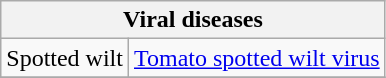<table class="wikitable" style="clear">
<tr>
<th colspan=2>Viral diseases<br></th>
</tr>
<tr>
<td>Spotted wilt</td>
<td><a href='#'>Tomato spotted wilt virus</a></td>
</tr>
<tr>
</tr>
</table>
